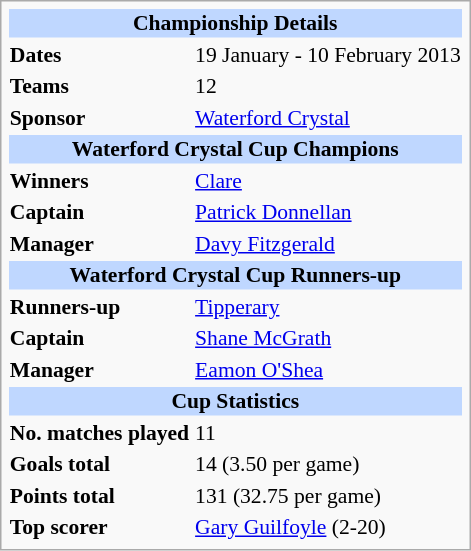<table class="infobox" style="font-size: 90%;">
<tr>
<th style="background: #BFD7FF; text-align: center" colspan="3">Championship Details</th>
</tr>
<tr>
<td><strong>Dates</strong></td>
<td colspan="2">19 January - 10 February 2013</td>
</tr>
<tr>
<td><strong>Teams</strong></td>
<td colspan="2">12</td>
</tr>
<tr>
<td><strong>Sponsor</strong></td>
<td colspan="2"><a href='#'>Waterford Crystal</a></td>
</tr>
<tr>
<th style="background: #BFD7FF; text-align: center" colspan="3">Waterford Crystal Cup Champions</th>
</tr>
<tr>
<td><strong>Winners</strong></td>
<td colspan="2"><a href='#'>Clare</a></td>
</tr>
<tr>
<td><strong>Captain</strong></td>
<td colspan="2"><a href='#'>Patrick Donnellan</a></td>
</tr>
<tr>
<td><strong>Manager</strong></td>
<td colspan="2"><a href='#'>Davy Fitzgerald</a></td>
</tr>
<tr>
<th style="background: #BFD7FF; text-align: center" colspan="3">Waterford Crystal Cup Runners-up</th>
</tr>
<tr>
<td><strong>Runners-up</strong></td>
<td colspan="2"><a href='#'>Tipperary</a></td>
</tr>
<tr>
<td><strong>Captain</strong></td>
<td colspan="2"><a href='#'>Shane McGrath</a></td>
</tr>
<tr>
<td><strong>Manager</strong></td>
<td colspan="2"><a href='#'>Eamon O'Shea</a></td>
</tr>
<tr>
<th style="background: #BFD7FF; text-align: center" colspan="3">Cup Statistics</th>
</tr>
<tr>
<td><strong>No. matches played</strong></td>
<td colspan="2">11</td>
</tr>
<tr>
<td><strong>Goals total</strong></td>
<td colspan="2">14 (3.50 per game)</td>
</tr>
<tr>
<td><strong>Points total</strong></td>
<td colspan="2">131 (32.75 per game)</td>
</tr>
<tr>
<td><strong>Top scorer</strong></td>
<td colspan="2"><a href='#'>Gary Guilfoyle</a> (2-20)</td>
</tr>
</table>
